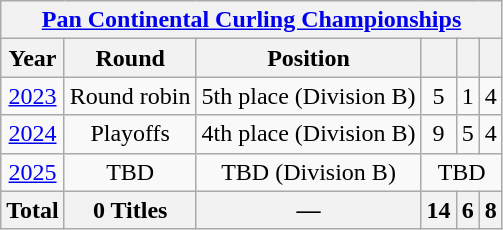<table class="wikitable" style="text-align: center;">
<tr>
<th colspan=10><a href='#'>Pan Continental Curling Championships</a></th>
</tr>
<tr>
<th>Year</th>
<th>Round</th>
<th>Position</th>
<th></th>
<th></th>
<th></th>
</tr>
<tr>
<td> <a href='#'>2023</a></td>
<td>Round robin</td>
<td>5th place (Division B)</td>
<td>5</td>
<td>1</td>
<td>4</td>
</tr>
<tr>
<td> <a href='#'>2024</a></td>
<td>Playoffs</td>
<td>4th place (Division B)</td>
<td>9</td>
<td>5</td>
<td>4</td>
</tr>
<tr>
<td><a href='#'>2025</a></td>
<td>TBD</td>
<td>TBD (Division B)</td>
<td colspan=3>TBD</td>
</tr>
<tr>
<th>Total</th>
<th>0 Titles</th>
<th>—</th>
<th>14</th>
<th>6</th>
<th>8</th>
</tr>
</table>
